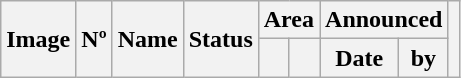<table class="wikitable sortable">
<tr>
<th rowspan=2>Image</th>
<th rowspan=2>Nº</th>
<th rowspan=2>Name</th>
<th rowspan=2>Status</th>
<th colspan=2>Area</th>
<th colspan=2>Announced</th>
<th rowspan=2></th>
</tr>
<tr>
<th></th>
<th></th>
<th data-sort-type=date>Date</th>
<th>by<br>



















































































































</th>
</tr>
</table>
